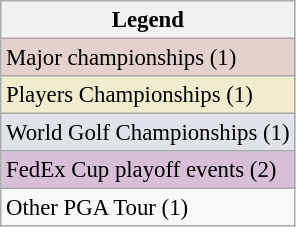<table class="wikitable" style="font-size:95%;">
<tr>
<th>Legend</th>
</tr>
<tr style="background:#e5d1cb;">
<td>Major championships (1)</td>
</tr>
<tr style="background:#f2ecce;">
<td>Players Championships (1)</td>
</tr>
<tr style="background:#dfe2e9;">
<td>World Golf Championships (1)</td>
</tr>
<tr style="background:thistle;">
<td>FedEx Cup playoff events (2)</td>
</tr>
<tr>
<td>Other PGA Tour (1)</td>
</tr>
</table>
